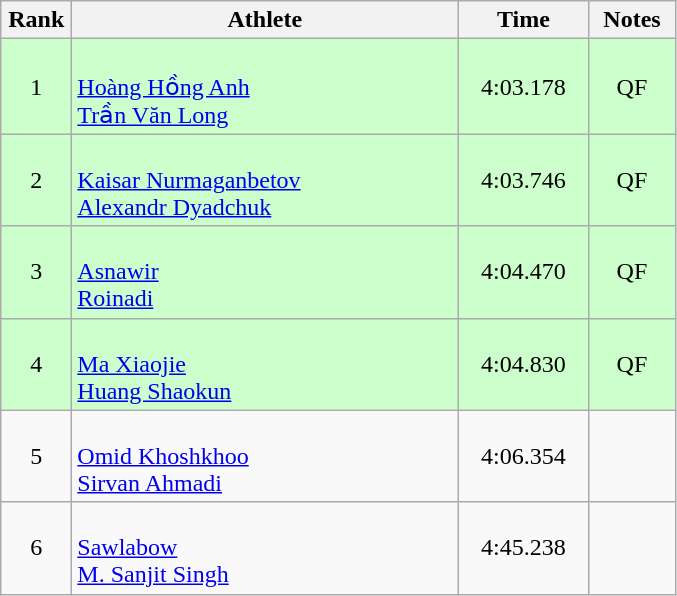<table class=wikitable style="text-align:center">
<tr>
<th width=40>Rank</th>
<th width=250>Athlete</th>
<th width=80>Time</th>
<th width=50>Notes</th>
</tr>
<tr bgcolor="ccffcc">
<td>1</td>
<td align=left><br><a href='#'>Hoàng Hồng Anh</a><br><a href='#'>Trần Văn Long</a></td>
<td>4:03.178</td>
<td>QF</td>
</tr>
<tr bgcolor="ccffcc">
<td>2</td>
<td align=left><br><a href='#'>Kaisar Nurmaganbetov</a><br><a href='#'>Alexandr Dyadchuk</a></td>
<td>4:03.746</td>
<td>QF</td>
</tr>
<tr bgcolor="ccffcc">
<td>3</td>
<td align=left><br><a href='#'>Asnawir</a><br><a href='#'>Roinadi</a></td>
<td>4:04.470</td>
<td>QF</td>
</tr>
<tr bgcolor="ccffcc">
<td>4</td>
<td align=left><br><a href='#'>Ma Xiaojie</a><br><a href='#'>Huang Shaokun</a></td>
<td>4:04.830</td>
<td>QF</td>
</tr>
<tr>
<td>5</td>
<td align=left><br><a href='#'>Omid Khoshkhoo</a><br><a href='#'>Sirvan Ahmadi</a></td>
<td>4:06.354</td>
<td></td>
</tr>
<tr>
<td>6</td>
<td align=left><br><a href='#'>Sawlabow</a><br><a href='#'>M. Sanjit Singh</a></td>
<td>4:45.238</td>
<td></td>
</tr>
</table>
